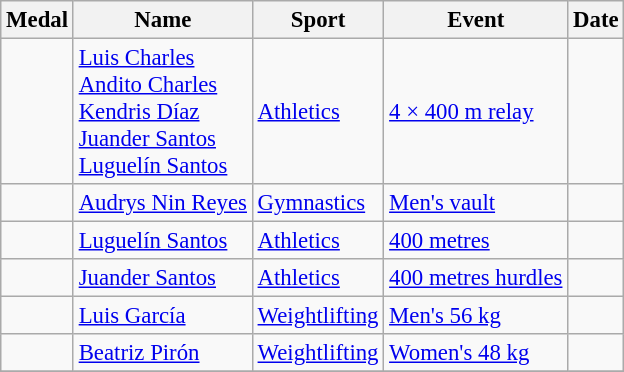<table class="wikitable sortable"  style="font-size:95%">
<tr>
<th>Medal</th>
<th>Name</th>
<th>Sport</th>
<th>Event</th>
<th>Date</th>
</tr>
<tr>
<td></td>
<td><a href='#'>Luis Charles</a><br><a href='#'>Andito Charles</a><br><a href='#'>Kendris Díaz</a><br><a href='#'>Juander Santos</a><br><a href='#'>Luguelín Santos</a></td>
<td><a href='#'>Athletics</a></td>
<td><a href='#'>4 × 400 m relay</a></td>
<td></td>
</tr>
<tr>
<td></td>
<td><a href='#'>Audrys Nin Reyes</a></td>
<td><a href='#'>Gymnastics</a></td>
<td><a href='#'>Men's vault</a></td>
<td></td>
</tr>
<tr>
<td></td>
<td><a href='#'>Luguelín Santos</a></td>
<td><a href='#'>Athletics</a></td>
<td><a href='#'>400 metres</a></td>
<td></td>
</tr>
<tr>
<td></td>
<td><a href='#'>Juander Santos</a></td>
<td><a href='#'>Athletics</a></td>
<td><a href='#'>400 metres hurdles</a></td>
<td></td>
</tr>
<tr>
<td></td>
<td><a href='#'>Luis García</a></td>
<td><a href='#'>Weightlifting</a></td>
<td><a href='#'>Men's 56 kg</a></td>
<td></td>
</tr>
<tr>
<td></td>
<td><a href='#'>Beatriz Pirón</a></td>
<td><a href='#'>Weightlifting</a></td>
<td><a href='#'>Women's 48 kg</a></td>
<td></td>
</tr>
<tr>
</tr>
</table>
